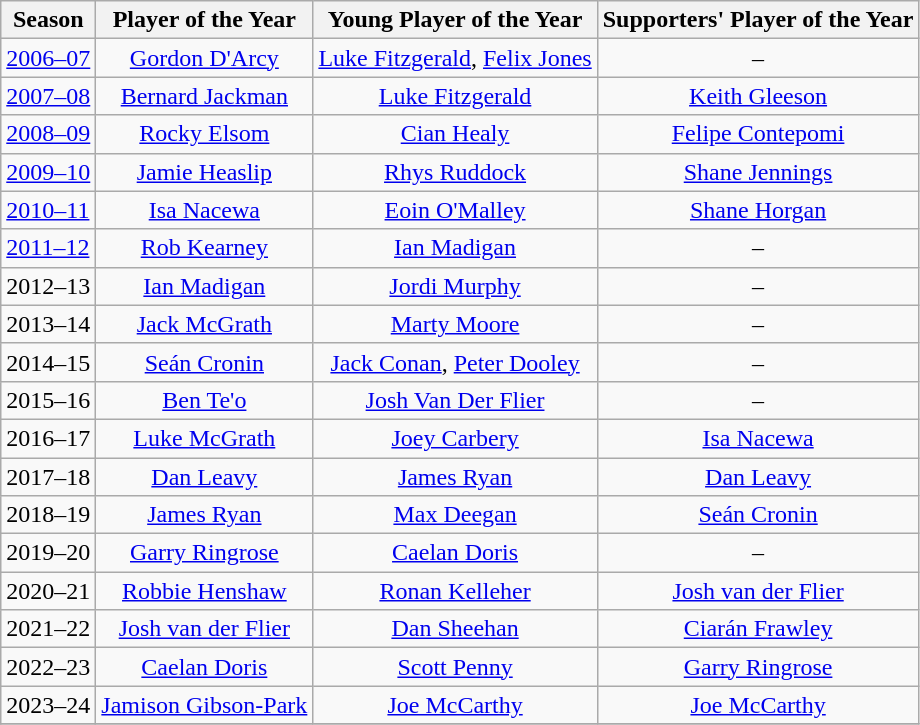<table class="wikitable sortable">
<tr>
<th>Season</th>
<th>Player of the Year</th>
<th>Young Player of the Year</th>
<th>Supporters' Player of the Year</th>
</tr>
<tr>
<td><a href='#'>2006–07</a></td>
<td align=center><a href='#'>Gordon D'Arcy</a></td>
<td align=center><a href='#'>Luke Fitzgerald</a>, <a href='#'>Felix Jones</a></td>
<td align=center>–</td>
</tr>
<tr>
<td><a href='#'>2007–08</a></td>
<td align=center><a href='#'>Bernard Jackman</a></td>
<td align=center><a href='#'>Luke Fitzgerald</a></td>
<td align=center><a href='#'>Keith Gleeson</a></td>
</tr>
<tr>
<td><a href='#'>2008–09</a></td>
<td align=center><a href='#'>Rocky Elsom</a></td>
<td align=center><a href='#'>Cian Healy</a></td>
<td align=center><a href='#'>Felipe Contepomi</a></td>
</tr>
<tr>
<td><a href='#'>2009–10</a></td>
<td align=center><a href='#'>Jamie Heaslip</a></td>
<td align=center><a href='#'>Rhys Ruddock</a></td>
<td align=center><a href='#'>Shane Jennings</a></td>
</tr>
<tr>
<td><a href='#'>2010–11</a></td>
<td align=center><a href='#'>Isa Nacewa</a></td>
<td align=center><a href='#'>Eoin O'Malley</a></td>
<td align=center><a href='#'>Shane Horgan</a></td>
</tr>
<tr>
<td><a href='#'>2011–12</a></td>
<td align=center><a href='#'>Rob Kearney</a></td>
<td align=center><a href='#'>Ian Madigan</a></td>
<td align=center>–</td>
</tr>
<tr>
<td>2012–13</td>
<td align=center><a href='#'>Ian Madigan</a></td>
<td align=center><a href='#'>Jordi Murphy</a></td>
<td align=center>–</td>
</tr>
<tr>
<td>2013–14</td>
<td align=center><a href='#'>Jack McGrath</a></td>
<td align=center><a href='#'>Marty Moore</a></td>
<td align=center>–</td>
</tr>
<tr>
<td>2014–15</td>
<td align=center><a href='#'>Seán Cronin</a></td>
<td align=center><a href='#'>Jack Conan</a>, <a href='#'>Peter Dooley</a></td>
<td align=center>–</td>
</tr>
<tr>
<td>2015–16</td>
<td align=center><a href='#'>Ben Te'o</a></td>
<td align=center><a href='#'>Josh Van Der Flier</a></td>
<td align=center>–</td>
</tr>
<tr>
<td>2016–17</td>
<td align=center><a href='#'>Luke McGrath</a></td>
<td align=center><a href='#'>Joey Carbery</a></td>
<td align=center><a href='#'>Isa Nacewa</a></td>
</tr>
<tr>
<td>2017–18</td>
<td align=center><a href='#'>Dan Leavy</a></td>
<td align=center><a href='#'>James Ryan</a></td>
<td align=center><a href='#'>Dan Leavy</a></td>
</tr>
<tr>
<td>2018–19</td>
<td align=center><a href='#'>James Ryan</a></td>
<td align=center><a href='#'>Max Deegan</a></td>
<td align=center><a href='#'>Seán Cronin</a></td>
</tr>
<tr>
<td>2019–20</td>
<td align=center><a href='#'>Garry Ringrose</a></td>
<td align=center><a href='#'>Caelan Doris</a></td>
<td align=center>–</td>
</tr>
<tr>
<td>2020–21</td>
<td align=center><a href='#'>Robbie Henshaw</a></td>
<td align=center><a href='#'>Ronan Kelleher</a></td>
<td align=center><a href='#'>Josh van der Flier</a></td>
</tr>
<tr>
<td>2021–22</td>
<td align=center><a href='#'>Josh van der Flier</a></td>
<td align=center><a href='#'>Dan Sheehan</a></td>
<td align=center><a href='#'>Ciarán Frawley</a></td>
</tr>
<tr>
<td>2022–23</td>
<td align=center><a href='#'>Caelan Doris</a></td>
<td align=center><a href='#'>Scott Penny</a></td>
<td align=center><a href='#'>Garry Ringrose</a></td>
</tr>
<tr>
<td>2023–24</td>
<td align=center><a href='#'>Jamison Gibson-Park</a></td>
<td align=center><a href='#'>Joe McCarthy</a></td>
<td align=center><a href='#'>Joe McCarthy</a></td>
</tr>
<tr>
</tr>
</table>
